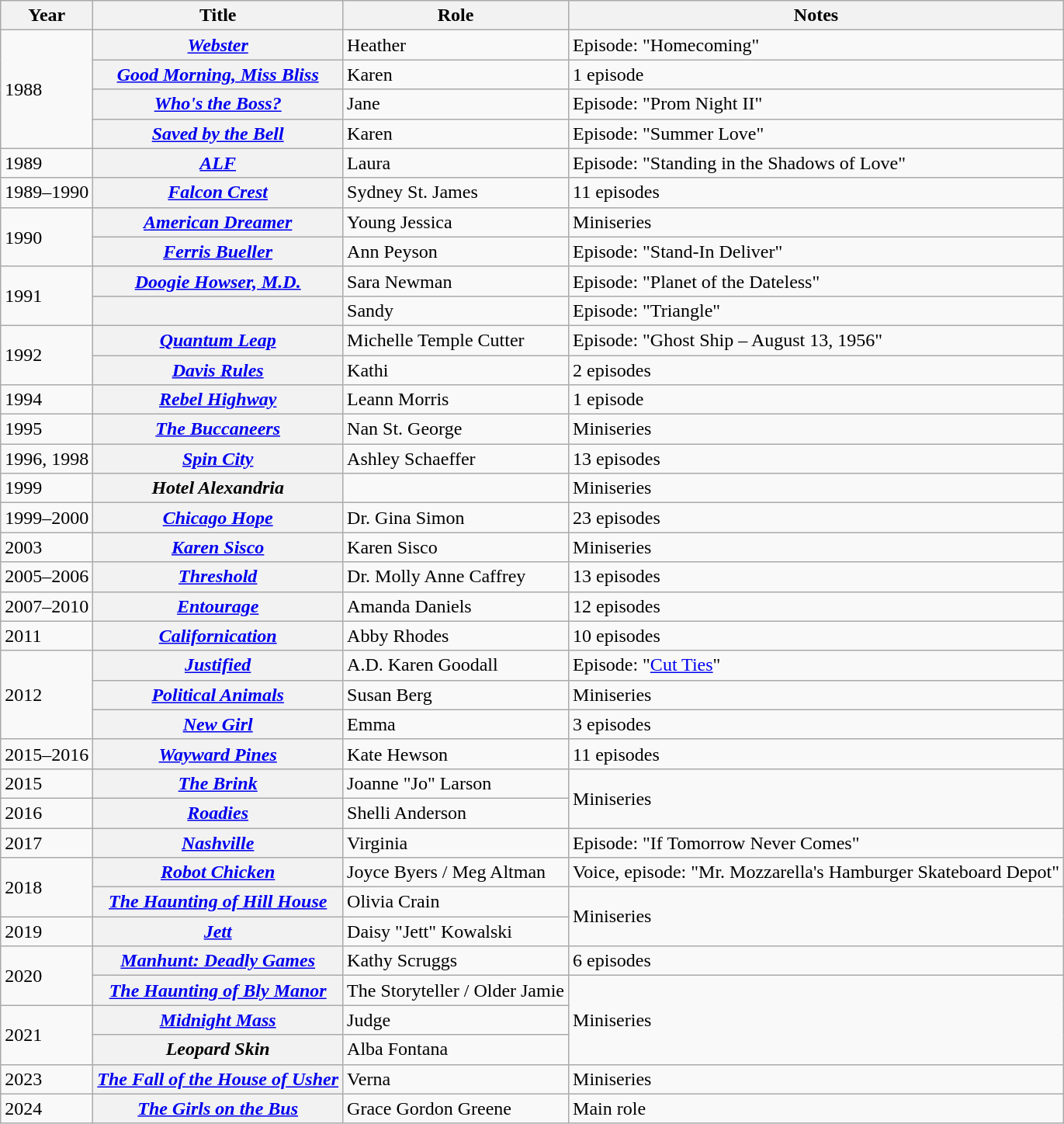<table class="wikitable plainrowheaders sortable">
<tr>
<th scope="col">Year</th>
<th scope="col">Title</th>
<th scope="col">Role</th>
<th scope="col" class="unsortable">Notes</th>
</tr>
<tr>
<td rowspan="4">1988</td>
<th scope="row"><em><a href='#'>Webster</a></em></th>
<td>Heather</td>
<td>Episode: "Homecoming"</td>
</tr>
<tr>
<th scope="row"><em><a href='#'>Good Morning, Miss Bliss</a></em></th>
<td>Karen</td>
<td>1 episode</td>
</tr>
<tr>
<th scope="row"><em><a href='#'>Who's the Boss?</a></em></th>
<td>Jane</td>
<td>Episode: "Prom Night II"</td>
</tr>
<tr>
<th scope="row"><em><a href='#'>Saved by the Bell</a></em></th>
<td>Karen</td>
<td>Episode: "Summer Love"</td>
</tr>
<tr>
<td>1989</td>
<th scope="row"><em><a href='#'>ALF</a></em></th>
<td>Laura</td>
<td>Episode: "Standing in the Shadows of Love"</td>
</tr>
<tr>
<td>1989–1990</td>
<th scope="row"><em><a href='#'>Falcon Crest</a></em></th>
<td>Sydney St. James</td>
<td>11 episodes</td>
</tr>
<tr>
<td rowspan="2">1990</td>
<th scope="row"><em><a href='#'>American Dreamer</a></em></th>
<td>Young Jessica</td>
<td>Miniseries</td>
</tr>
<tr>
<th scope="row"><em><a href='#'>Ferris Bueller</a></em></th>
<td>Ann Peyson</td>
<td>Episode: "Stand-In Deliver"</td>
</tr>
<tr>
<td rowspan="2">1991</td>
<th scope="row"><em><a href='#'>Doogie Howser, M.D.</a></em></th>
<td>Sara Newman</td>
<td>Episode: "Planet of the Dateless"</td>
</tr>
<tr>
<th scope="row"><em></em></th>
<td>Sandy</td>
<td>Episode: "Triangle"</td>
</tr>
<tr>
<td rowspan="2">1992</td>
<th scope="row"><em><a href='#'>Quantum Leap</a></em></th>
<td>Michelle Temple Cutter</td>
<td>Episode: "Ghost Ship – August 13, 1956"</td>
</tr>
<tr>
<th scope="row"><em><a href='#'>Davis Rules</a></em></th>
<td>Kathi</td>
<td>2 episodes</td>
</tr>
<tr>
<td>1994</td>
<th scope="row"><em><a href='#'>Rebel Highway</a></em></th>
<td>Leann Morris</td>
<td>1 episode</td>
</tr>
<tr>
<td>1995</td>
<th scope="row" data-sort-value="Buccaneers, The"><em><a href='#'>The Buccaneers</a></em></th>
<td>Nan St. George</td>
<td>Miniseries</td>
</tr>
<tr>
<td>1996, 1998</td>
<th scope="row"><em><a href='#'>Spin City</a></em></th>
<td>Ashley Schaeffer</td>
<td>13 episodes</td>
</tr>
<tr>
<td>1999</td>
<th scope="row"><em>Hotel Alexandria</em></th>
<td></td>
<td>Miniseries</td>
</tr>
<tr>
<td>1999–2000</td>
<th scope="row"><em><a href='#'>Chicago Hope</a></em></th>
<td>Dr. Gina Simon</td>
<td>23 episodes</td>
</tr>
<tr>
<td>2003</td>
<th scope="row"><em><a href='#'>Karen Sisco</a></em></th>
<td>Karen Sisco</td>
<td>Miniseries</td>
</tr>
<tr>
<td>2005–2006</td>
<th scope="row"><em><a href='#'>Threshold</a></em></th>
<td>Dr. Molly Anne Caffrey</td>
<td>13 episodes</td>
</tr>
<tr>
<td>2007–2010</td>
<th scope="row"><em><a href='#'>Entourage</a></em></th>
<td>Amanda Daniels</td>
<td>12 episodes</td>
</tr>
<tr>
<td>2011</td>
<th scope="row"><em><a href='#'>Californication</a></em></th>
<td>Abby Rhodes</td>
<td>10 episodes</td>
</tr>
<tr>
<td rowspan="3">2012</td>
<th scope="row"><em><a href='#'>Justified</a></em></th>
<td>A.D. Karen Goodall</td>
<td>Episode: "<a href='#'>Cut Ties</a>"</td>
</tr>
<tr>
<th scope="row"><em><a href='#'>Political Animals</a></em></th>
<td>Susan Berg</td>
<td>Miniseries</td>
</tr>
<tr>
<th scope="row"><em><a href='#'>New Girl</a></em></th>
<td>Emma</td>
<td>3 episodes</td>
</tr>
<tr>
<td>2015–2016</td>
<th scope="row"><em><a href='#'>Wayward Pines</a></em></th>
<td>Kate Hewson</td>
<td>11 episodes</td>
</tr>
<tr>
<td>2015</td>
<th scope="row" data-sort-value="Brink, The"><em><a href='#'>The Brink</a></em></th>
<td>Joanne "Jo" Larson</td>
<td rowspan="2">Miniseries</td>
</tr>
<tr>
<td>2016</td>
<th scope="row"><em><a href='#'>Roadies</a></em></th>
<td>Shelli Anderson</td>
</tr>
<tr>
<td>2017</td>
<th scope="row"><em><a href='#'>Nashville</a></em></th>
<td>Virginia</td>
<td>Episode: "If Tomorrow Never Comes"</td>
</tr>
<tr>
<td rowspan="2">2018</td>
<th scope="row"><em><a href='#'>Robot Chicken</a></em></th>
<td>Joyce Byers / Meg Altman</td>
<td>Voice, episode: "Mr. Mozzarella's Hamburger Skateboard Depot"</td>
</tr>
<tr>
<th scope="row" data-sort-value="Haunting of Hill House, The"><em><a href='#'>The Haunting of Hill House</a></em></th>
<td>Olivia Crain</td>
<td rowspan="2">Miniseries</td>
</tr>
<tr>
<td>2019</td>
<th scope="row"><em><a href='#'>Jett</a></em></th>
<td>Daisy "Jett" Kowalski</td>
</tr>
<tr>
<td rowspan="2">2020</td>
<th scope="row"><em><a href='#'>Manhunt: Deadly Games</a></em></th>
<td>Kathy Scruggs</td>
<td>6 episodes</td>
</tr>
<tr>
<th scope="row" data-sort-value="Haunting of Bly Manor, The"><em><a href='#'>The Haunting of Bly Manor</a></em></th>
<td>The Storyteller / Older Jamie</td>
<td rowspan="3">Miniseries</td>
</tr>
<tr>
<td rowspan="2">2021</td>
<th scope="row"><em><a href='#'>Midnight Mass</a></em></th>
<td>Judge</td>
</tr>
<tr>
<th scope="row"><em>Leopard Skin</em></th>
<td>Alba Fontana</td>
</tr>
<tr>
<td>2023</td>
<th scope="row"><em><a href='#'>The Fall of the House of Usher</a></em></th>
<td>Verna</td>
<td>Miniseries</td>
</tr>
<tr>
<td>2024</td>
<th scope="row"><em><a href='#'>The Girls on the Bus</a></em></th>
<td>Grace Gordon Greene</td>
<td>Main role</td>
</tr>
</table>
